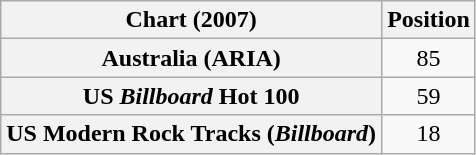<table class="wikitable sortable plainrowheaders" style="text-align:center">
<tr>
<th>Chart (2007)</th>
<th>Position</th>
</tr>
<tr>
<th scope="row">Australia (ARIA)</th>
<td>85</td>
</tr>
<tr>
<th scope="row">US <em>Billboard</em> Hot 100</th>
<td>59</td>
</tr>
<tr>
<th scope="row">US Modern Rock Tracks (<em>Billboard</em>)</th>
<td>18</td>
</tr>
</table>
